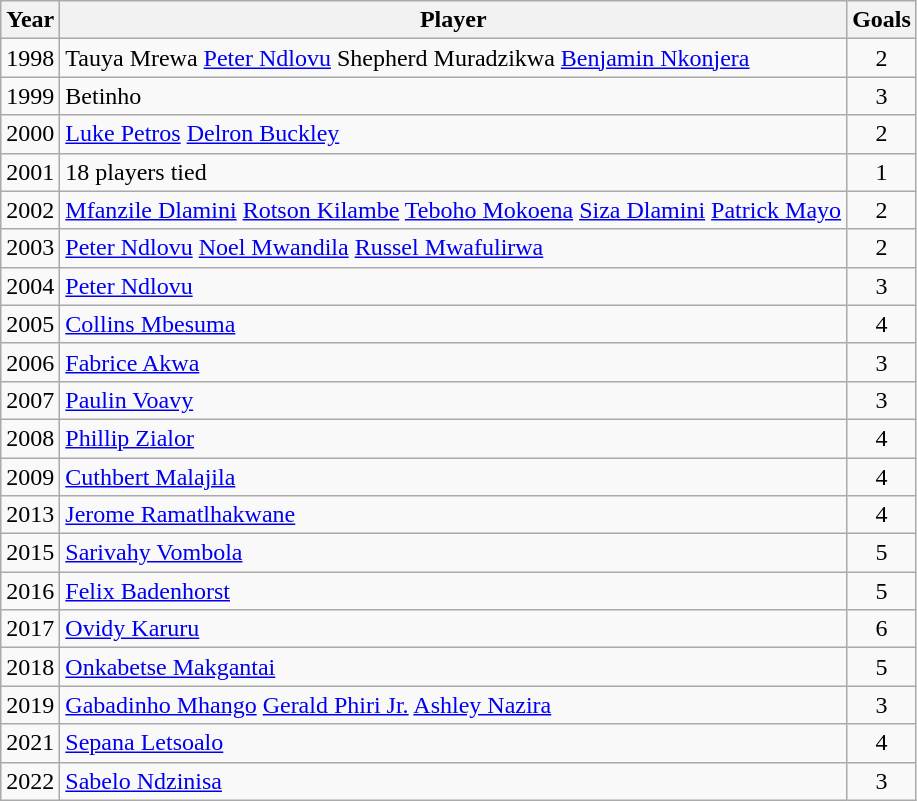<table class="wikitable">
<tr>
<th>Year</th>
<th>Player</th>
<th>Goals</th>
</tr>
<tr>
<td>1998</td>
<td> Tauya Mrewa  <a href='#'>Peter Ndlovu</a>  Shepherd Muradzikwa  <a href='#'>Benjamin Nkonjera</a></td>
<td align=center>2</td>
</tr>
<tr>
<td>1999</td>
<td> Betinho</td>
<td align=center>3</td>
</tr>
<tr>
<td>2000</td>
<td> <a href='#'>Luke Petros</a>  <a href='#'>Delron Buckley</a></td>
<td align=center>2</td>
</tr>
<tr>
<td>2001</td>
<td>18 players tied</td>
<td align=center>1</td>
</tr>
<tr>
<td>2002</td>
<td> <a href='#'>Mfanzile Dlamini</a>  <a href='#'>Rotson Kilambe</a>  <a href='#'>Teboho Mokoena</a>  <a href='#'>Siza Dlamini</a>  <a href='#'>Patrick Mayo</a></td>
<td align=center>2</td>
</tr>
<tr>
<td>2003</td>
<td> <a href='#'>Peter Ndlovu</a>  <a href='#'>Noel Mwandila</a>  <a href='#'>Russel Mwafulirwa</a></td>
<td align=center>2</td>
</tr>
<tr>
<td>2004</td>
<td> <a href='#'>Peter Ndlovu</a></td>
<td align=center>3</td>
</tr>
<tr>
<td>2005</td>
<td> <a href='#'>Collins Mbesuma</a></td>
<td align=center>4</td>
</tr>
<tr>
<td>2006</td>
<td> <a href='#'>Fabrice Akwa</a></td>
<td align=center>3</td>
</tr>
<tr>
<td>2007</td>
<td> <a href='#'>Paulin Voavy</a></td>
<td align=center>3</td>
</tr>
<tr>
<td>2008</td>
<td> <a href='#'>Phillip Zialor</a></td>
<td align=center>4</td>
</tr>
<tr>
<td>2009</td>
<td> <a href='#'>Cuthbert Malajila</a></td>
<td align=center>4</td>
</tr>
<tr>
<td>2013</td>
<td> <a href='#'>Jerome Ramatlhakwane</a></td>
<td align=center>4</td>
</tr>
<tr>
<td>2015</td>
<td> <a href='#'>Sarivahy Vombola</a></td>
<td align=center>5</td>
</tr>
<tr>
<td>2016</td>
<td> <a href='#'>Felix Badenhorst</a></td>
<td align=center>5</td>
</tr>
<tr>
<td>2017</td>
<td> <a href='#'>Ovidy Karuru</a></td>
<td align=center>6</td>
</tr>
<tr>
<td>2018</td>
<td> <a href='#'>Onkabetse Makgantai</a></td>
<td align=center>5</td>
</tr>
<tr>
<td>2019</td>
<td> <a href='#'>Gabadinho Mhango</a>  <a href='#'>Gerald Phiri Jr.</a>  <a href='#'>Ashley Nazira</a></td>
<td align=center>3</td>
</tr>
<tr>
<td>2021</td>
<td> <a href='#'>Sepana Letsoalo</a></td>
<td align=center>4</td>
</tr>
<tr>
<td>2022</td>
<td> <a href='#'>Sabelo Ndzinisa</a></td>
<td align=center>3</td>
</tr>
</table>
